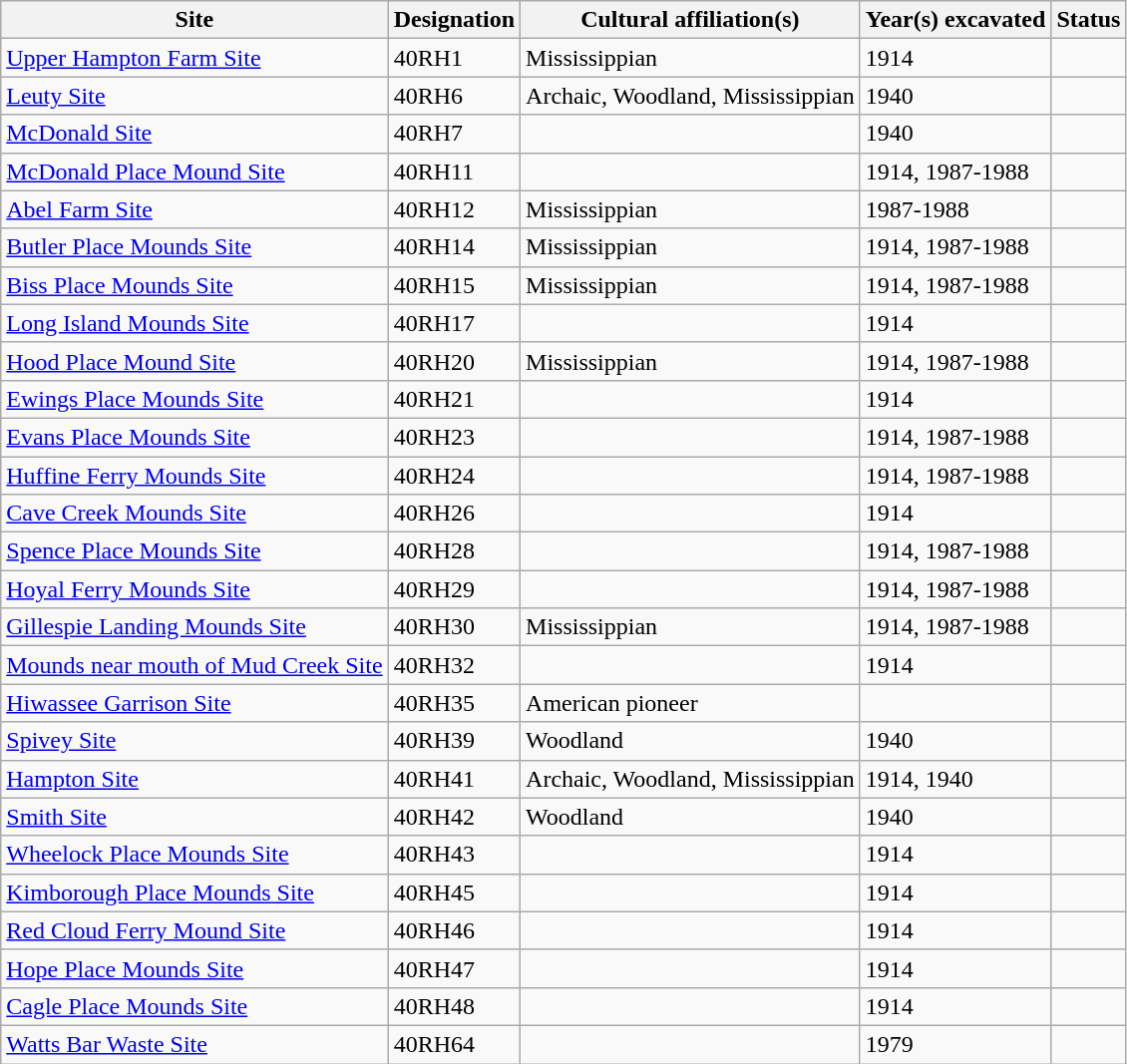<table class="wikitable">
<tr>
<th>Site</th>
<th>Designation</th>
<th>Cultural affiliation(s)</th>
<th>Year(s) excavated</th>
<th>Status</th>
</tr>
<tr>
<td><a href='#'>Upper Hampton Farm Site</a></td>
<td>40RH1</td>
<td>Mississippian</td>
<td>1914</td>
<td></td>
</tr>
<tr>
<td><a href='#'>Leuty Site</a></td>
<td>40RH6</td>
<td>Archaic, Woodland, Mississippian</td>
<td>1940</td>
<td></td>
</tr>
<tr>
<td><a href='#'>McDonald Site</a></td>
<td>40RH7</td>
<td></td>
<td>1940</td>
<td></td>
</tr>
<tr>
<td><a href='#'>McDonald Place Mound Site</a></td>
<td>40RH11</td>
<td></td>
<td>1914, 1987-1988</td>
<td></td>
</tr>
<tr>
<td><a href='#'>Abel Farm Site</a></td>
<td>40RH12</td>
<td>Mississippian</td>
<td>1987-1988</td>
<td></td>
</tr>
<tr>
<td><a href='#'>Butler Place Mounds Site</a></td>
<td>40RH14</td>
<td>Mississippian</td>
<td>1914, 1987-1988</td>
<td></td>
</tr>
<tr>
<td><a href='#'>Biss Place Mounds Site</a></td>
<td>40RH15</td>
<td>Mississippian</td>
<td>1914, 1987-1988</td>
<td></td>
</tr>
<tr>
<td><a href='#'>Long Island Mounds Site</a></td>
<td>40RH17</td>
<td></td>
<td>1914</td>
<td></td>
</tr>
<tr>
<td><a href='#'>Hood Place Mound Site</a></td>
<td>40RH20</td>
<td>Mississippian</td>
<td>1914, 1987-1988</td>
<td></td>
</tr>
<tr>
<td><a href='#'>Ewings Place Mounds Site</a></td>
<td>40RH21</td>
<td></td>
<td>1914</td>
<td></td>
</tr>
<tr>
<td><a href='#'>Evans Place Mounds Site</a></td>
<td>40RH23</td>
<td></td>
<td>1914, 1987-1988</td>
<td></td>
</tr>
<tr>
<td><a href='#'>Huffine Ferry Mounds Site</a></td>
<td>40RH24</td>
<td></td>
<td>1914, 1987-1988</td>
<td></td>
</tr>
<tr>
<td><a href='#'>Cave Creek Mounds Site</a></td>
<td>40RH26</td>
<td></td>
<td>1914</td>
<td></td>
</tr>
<tr>
<td><a href='#'>Spence Place Mounds Site</a></td>
<td>40RH28</td>
<td></td>
<td>1914, 1987-1988</td>
<td></td>
</tr>
<tr>
<td><a href='#'>Hoyal Ferry Mounds Site</a></td>
<td>40RH29</td>
<td></td>
<td>1914, 1987-1988</td>
<td></td>
</tr>
<tr>
<td><a href='#'>Gillespie Landing Mounds Site</a></td>
<td>40RH30</td>
<td>Mississippian</td>
<td>1914, 1987-1988</td>
<td></td>
</tr>
<tr>
<td><a href='#'>Mounds near mouth of Mud Creek Site</a></td>
<td>40RH32</td>
<td></td>
<td>1914</td>
<td></td>
</tr>
<tr>
<td><a href='#'>Hiwassee Garrison Site</a></td>
<td>40RH35</td>
<td>American pioneer</td>
<td></td>
<td></td>
</tr>
<tr>
<td><a href='#'>Spivey Site</a></td>
<td>40RH39</td>
<td>Woodland</td>
<td>1940</td>
<td></td>
</tr>
<tr>
<td><a href='#'>Hampton Site</a></td>
<td>40RH41</td>
<td>Archaic, Woodland, Mississippian</td>
<td>1914, 1940</td>
<td></td>
</tr>
<tr>
<td><a href='#'>Smith Site</a></td>
<td>40RH42</td>
<td>Woodland</td>
<td>1940</td>
<td></td>
</tr>
<tr>
<td><a href='#'>Wheelock Place Mounds Site</a></td>
<td>40RH43</td>
<td></td>
<td>1914</td>
<td></td>
</tr>
<tr>
<td><a href='#'>Kimborough Place Mounds Site</a></td>
<td>40RH45</td>
<td></td>
<td>1914</td>
<td></td>
</tr>
<tr>
<td><a href='#'>Red Cloud Ferry Mound Site</a></td>
<td>40RH46</td>
<td></td>
<td>1914</td>
<td></td>
</tr>
<tr>
<td><a href='#'>Hope Place Mounds Site</a></td>
<td>40RH47</td>
<td></td>
<td>1914</td>
<td></td>
</tr>
<tr>
<td><a href='#'>Cagle Place Mounds Site</a></td>
<td>40RH48</td>
<td></td>
<td>1914</td>
<td></td>
</tr>
<tr>
<td><a href='#'>Watts Bar Waste Site</a></td>
<td>40RH64</td>
<td></td>
<td>1979</td>
<td></td>
</tr>
</table>
